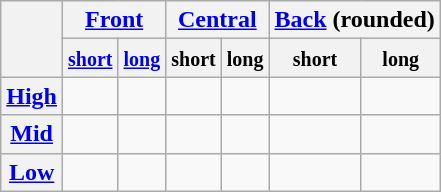<table class="wikitable" style="text-align:center">
<tr>
<th rowspan=2></th>
<th colspan=2><a href='#'>Front</a></th>
<th colspan=2><a href='#'>Central</a></th>
<th colspan=2><a href='#'>Back</a> (rounded)</th>
</tr>
<tr>
<th><small><a href='#'>short</a></small></th>
<th><small><a href='#'>long</a></small></th>
<th><small>short</small></th>
<th><small>long</small></th>
<th><small>short</small></th>
<th><small>long</small></th>
</tr>
<tr>
<th><a href='#'>High</a></th>
<td></td>
<td> </td>
<td></td>
<td></td>
<td></td>
<td> </td>
</tr>
<tr>
<th><a href='#'>Mid</a></th>
<td></td>
<td> </td>
<td></td>
<td></td>
<td></td>
<td> </td>
</tr>
<tr>
<th><a href='#'>Low</a></th>
<td></td>
<td></td>
<td></td>
<td> </td>
<td></td>
<td></td>
</tr>
</table>
